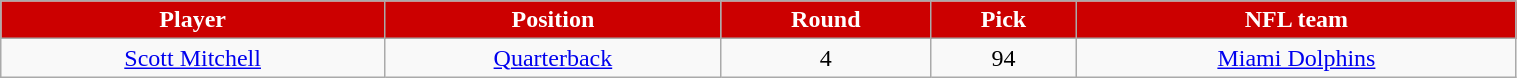<table class="wikitable" width="80%">
<tr align="center" style="background:#CC0000; color:white">
<td><strong>Player</strong></td>
<td><strong>Position</strong></td>
<td><strong>Round</strong></td>
<td><strong>Pick</strong></td>
<td><strong>NFL team</strong></td>
</tr>
<tr align="center">
<td><a href='#'>Scott Mitchell</a></td>
<td><a href='#'>Quarterback</a></td>
<td>4</td>
<td>94</td>
<td><a href='#'>Miami Dolphins</a></td>
</tr>
</table>
